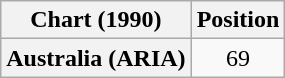<table class="wikitable plainrowheaders" style="text-align:center">
<tr>
<th>Chart (1990)</th>
<th>Position</th>
</tr>
<tr>
<th scope="row">Australia (ARIA)</th>
<td>69</td>
</tr>
</table>
